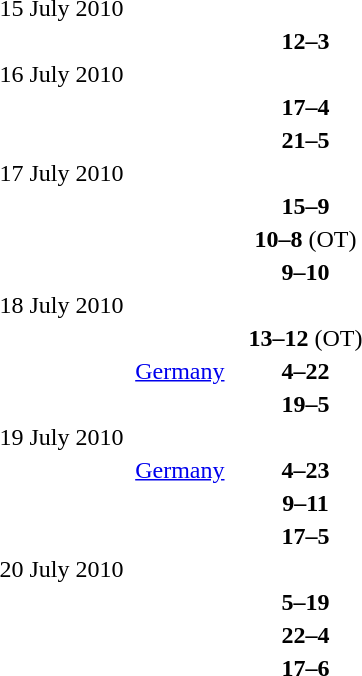<table>
<tr>
<th width=150></th>
<th width=100></th>
<th width=150></th>
</tr>
<tr>
<td>15 July 2010</td>
</tr>
<tr>
<td align=right><strong></strong></td>
<td align=center><strong>12–3</strong></td>
<td></td>
</tr>
<tr>
<td>16 July 2010</td>
</tr>
<tr>
<td align=right><strong></strong></td>
<td align=center><strong>17–4</strong></td>
<td></td>
</tr>
<tr>
<td align=right><strong></strong></td>
<td align=center><strong>21–5</strong></td>
<td></td>
</tr>
<tr>
<td>17 July 2010</td>
</tr>
<tr>
<td align=right><strong></strong></td>
<td align=center><strong>15–9</strong></td>
<td></td>
</tr>
<tr>
<td align=right><strong></strong></td>
<td align=center><strong>10–8</strong> (OT)</td>
<td></td>
</tr>
<tr>
<td align=right></td>
<td align=center><strong>9–10</strong></td>
<td><strong></strong></td>
</tr>
<tr>
<td>18 July 2010</td>
</tr>
<tr>
<td align=right><strong></strong></td>
<td align=center><strong>13–12</strong> (OT)</td>
<td></td>
</tr>
<tr>
<td align=right><a href='#'>Germany</a> </td>
<td align=center><strong>4–22</strong></td>
<td><strong></strong></td>
</tr>
<tr>
<td align=right><strong></strong></td>
<td align=center><strong>19–5</strong></td>
<td></td>
</tr>
<tr>
<td>19 July 2010</td>
</tr>
<tr>
<td align=right><a href='#'>Germany</a> </td>
<td align=center><strong>4–23</strong></td>
<td><strong></strong></td>
</tr>
<tr>
<td align=right></td>
<td align=center><strong>9–11</strong></td>
<td><strong></strong></td>
</tr>
<tr>
<td align=right><strong></strong></td>
<td align=center><strong>17–5</strong></td>
<td></td>
</tr>
<tr>
<td>20 July 2010</td>
</tr>
<tr>
<td align=right></td>
<td align=center><strong>5–19</strong></td>
<td><strong></strong></td>
</tr>
<tr>
<td align=right><strong></strong></td>
<td align=center><strong>22–4</strong></td>
<td></td>
</tr>
<tr>
<td align=right><strong></strong></td>
<td align=center><strong>17–6</strong></td>
<td></td>
</tr>
</table>
